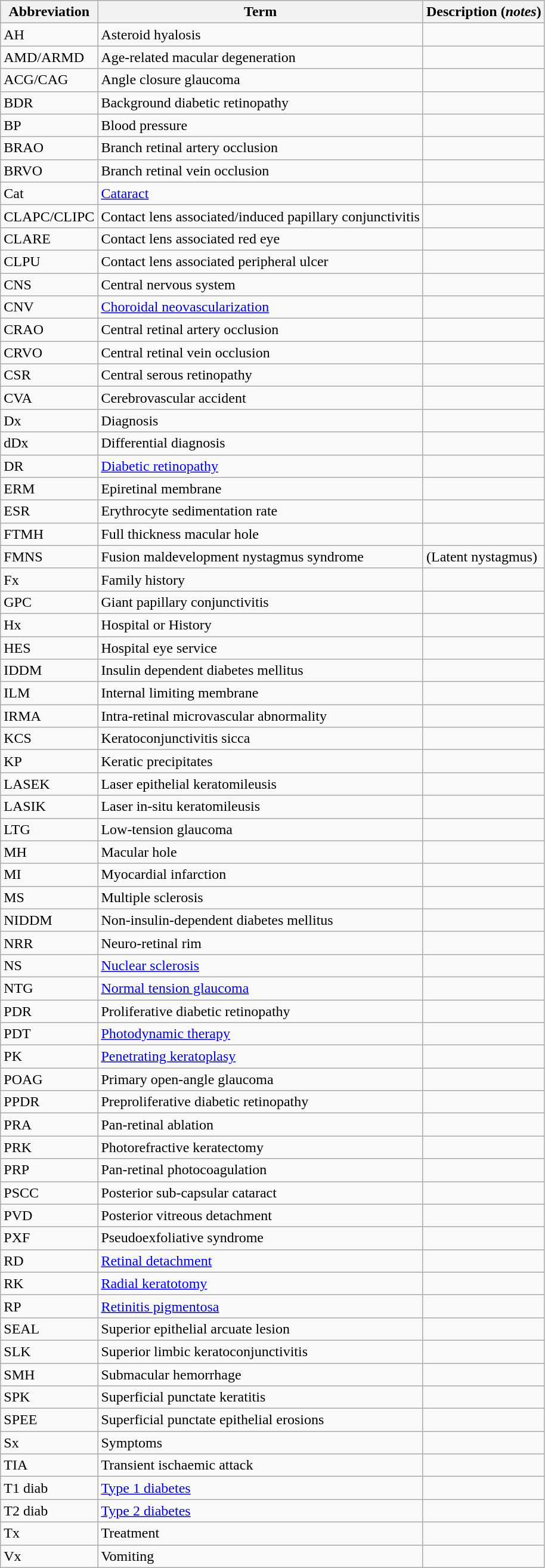<table class="wikitable">
<tr>
<th>Abbreviation</th>
<th>Term</th>
<th>Description (<em>notes</em>)</th>
</tr>
<tr>
<td>AH</td>
<td>Asteroid hyalosis</td>
<td></td>
</tr>
<tr>
<td>AMD/ARMD</td>
<td>Age-related macular degeneration</td>
<td></td>
</tr>
<tr>
<td>ACG/CAG</td>
<td>Angle closure glaucoma</td>
<td></td>
</tr>
<tr>
<td>BDR</td>
<td>Background diabetic retinopathy</td>
<td></td>
</tr>
<tr>
<td>BP</td>
<td>Blood pressure</td>
<td></td>
</tr>
<tr>
<td>BRAO</td>
<td>Branch retinal artery occlusion</td>
<td></td>
</tr>
<tr>
<td>BRVO</td>
<td>Branch retinal vein occlusion</td>
<td></td>
</tr>
<tr>
<td>Cat</td>
<td><a href='#'>Cataract</a></td>
<td></td>
</tr>
<tr>
<td>CLAPC/CLIPC</td>
<td>Contact lens associated/induced papillary conjunctivitis</td>
<td></td>
</tr>
<tr>
<td>CLARE</td>
<td>Contact lens associated red eye</td>
<td></td>
</tr>
<tr>
<td>CLPU</td>
<td>Contact lens associated peripheral ulcer</td>
<td></td>
</tr>
<tr>
<td>CNS</td>
<td>Central nervous system</td>
<td></td>
</tr>
<tr>
<td>CNV</td>
<td><a href='#'>Choroidal neovascularization</a></td>
<td></td>
</tr>
<tr>
<td>CRAO</td>
<td>Central retinal artery occlusion</td>
<td></td>
</tr>
<tr>
<td>CRVO</td>
<td>Central retinal vein occlusion</td>
<td></td>
</tr>
<tr>
<td>CSR</td>
<td>Central serous retinopathy</td>
<td></td>
</tr>
<tr>
<td>CVA</td>
<td>Cerebrovascular accident</td>
<td></td>
</tr>
<tr>
<td>Dx</td>
<td>Diagnosis</td>
<td></td>
</tr>
<tr>
<td>dDx</td>
<td>Differential diagnosis</td>
<td></td>
</tr>
<tr>
<td>DR</td>
<td><a href='#'>Diabetic retinopathy</a></td>
<td></td>
</tr>
<tr>
<td>ERM</td>
<td>Epiretinal membrane</td>
<td></td>
</tr>
<tr>
<td>ESR</td>
<td>Erythrocyte sedimentation rate</td>
<td></td>
</tr>
<tr>
<td>FTMH</td>
<td>Full thickness macular hole</td>
<td></td>
</tr>
<tr>
<td>FMNS</td>
<td>Fusion maldevelopment nystagmus syndrome</td>
<td>(Latent nystagmus)</td>
</tr>
<tr>
<td>Fx</td>
<td>Family history</td>
<td></td>
</tr>
<tr>
<td>GPC</td>
<td>Giant papillary conjunctivitis</td>
<td></td>
</tr>
<tr>
<td>Hx</td>
<td>Hospital or History</td>
<td></td>
</tr>
<tr>
<td>HES</td>
<td>Hospital eye service</td>
<td></td>
</tr>
<tr>
<td>IDDM</td>
<td>Insulin dependent diabetes mellitus</td>
<td></td>
</tr>
<tr>
<td>ILM</td>
<td>Internal limiting membrane</td>
<td></td>
</tr>
<tr>
<td>IRMA</td>
<td>Intra-retinal microvascular abnormality</td>
<td></td>
</tr>
<tr>
<td>KCS</td>
<td>Keratoconjunctivitis sicca</td>
<td></td>
</tr>
<tr>
<td>KP</td>
<td>Keratic precipitates</td>
<td></td>
</tr>
<tr>
<td>LASEK</td>
<td>Laser epithelial keratomileusis</td>
<td></td>
</tr>
<tr>
<td>LASIK</td>
<td>Laser in-situ keratomileusis</td>
<td></td>
</tr>
<tr>
<td>LTG</td>
<td>Low-tension glaucoma</td>
<td></td>
</tr>
<tr>
<td>MH</td>
<td>Macular hole</td>
<td></td>
</tr>
<tr>
<td>MI</td>
<td>Myocardial infarction</td>
<td></td>
</tr>
<tr>
<td>MS</td>
<td>Multiple sclerosis</td>
<td></td>
</tr>
<tr>
<td>NIDDM</td>
<td>Non-insulin-dependent diabetes mellitus</td>
<td></td>
</tr>
<tr>
<td>NRR</td>
<td>Neuro-retinal rim</td>
<td></td>
</tr>
<tr>
<td>NS</td>
<td><a href='#'>Nuclear sclerosis</a></td>
<td></td>
</tr>
<tr>
<td>NTG</td>
<td><a href='#'>Normal tension glaucoma</a></td>
<td></td>
</tr>
<tr>
<td>PDR</td>
<td>Proliferative diabetic retinopathy</td>
<td></td>
</tr>
<tr>
<td>PDT</td>
<td><a href='#'>Photodynamic therapy</a></td>
<td></td>
</tr>
<tr>
<td>PK</td>
<td><a href='#'>Penetrating keratoplasy</a></td>
<td></td>
</tr>
<tr>
<td>POAG</td>
<td>Primary open-angle glaucoma</td>
<td></td>
</tr>
<tr>
<td>PPDR</td>
<td>Preproliferative diabetic retinopathy</td>
<td></td>
</tr>
<tr>
<td>PRA</td>
<td>Pan-retinal ablation</td>
<td></td>
</tr>
<tr>
<td>PRK</td>
<td>Photorefractive keratectomy</td>
<td></td>
</tr>
<tr>
<td>PRP</td>
<td>Pan-retinal photocoagulation</td>
<td></td>
</tr>
<tr>
<td>PSCC</td>
<td>Posterior sub-capsular cataract</td>
<td></td>
</tr>
<tr>
<td>PVD</td>
<td>Posterior vitreous detachment</td>
<td></td>
</tr>
<tr>
<td>PXF</td>
<td>Pseudoexfoliative syndrome</td>
<td></td>
</tr>
<tr>
<td>RD</td>
<td><a href='#'>Retinal detachment</a></td>
<td></td>
</tr>
<tr>
<td>RK</td>
<td><a href='#'>Radial keratotomy</a></td>
<td></td>
</tr>
<tr>
<td>RP</td>
<td><a href='#'>Retinitis pigmentosa</a></td>
<td></td>
</tr>
<tr>
<td>SEAL</td>
<td>Superior epithelial arcuate lesion</td>
<td></td>
</tr>
<tr>
<td>SLK</td>
<td>Superior limbic keratoconjunctivitis</td>
<td></td>
</tr>
<tr>
<td>SMH</td>
<td>Submacular hemorrhage</td>
<td></td>
</tr>
<tr>
<td>SPK</td>
<td>Superficial punctate keratitis</td>
<td></td>
</tr>
<tr>
<td>SPEE</td>
<td>Superficial punctate epithelial erosions</td>
<td></td>
</tr>
<tr>
<td>Sx</td>
<td>Symptoms</td>
<td></td>
</tr>
<tr>
<td>TIA</td>
<td>Transient ischaemic attack</td>
<td></td>
</tr>
<tr>
<td>T1 diab</td>
<td><a href='#'>Type 1 diabetes</a></td>
<td></td>
</tr>
<tr>
<td>T2 diab</td>
<td><a href='#'>Type 2 diabetes</a></td>
<td></td>
</tr>
<tr>
<td>Tx</td>
<td>Treatment</td>
<td></td>
</tr>
<tr>
<td>Vx</td>
<td>Vomiting</td>
<td></td>
</tr>
</table>
